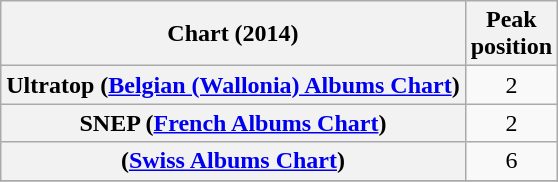<table class="wikitable sortable plainrowheaders">
<tr>
<th>Chart (2014)</th>
<th>Peak<br>position</th>
</tr>
<tr>
<th scope="row">Ultratop (<a href='#'>Belgian (Wallonia) Albums Chart</a>)</th>
<td style="text-align:center;">2</td>
</tr>
<tr>
<th scope="row">SNEP (<a href='#'>French Albums Chart</a>)</th>
<td style="text-align:center;">2</td>
</tr>
<tr>
<th scope="row">(<a href='#'>Swiss Albums Chart</a>)</th>
<td style="text-align:center;">6</td>
</tr>
<tr>
</tr>
</table>
